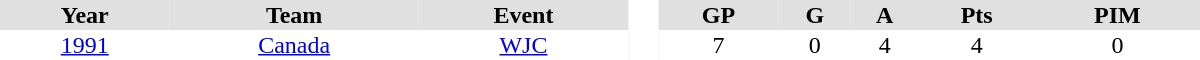<table border="0" cellpadding="1" cellspacing="0" style="text-align:center; width:50em">
<tr ALIGN="center" bgcolor="#e0e0e0">
<th>Year</th>
<th>Team</th>
<th>Event</th>
<th rowspan="99" bgcolor="#ffffff"> </th>
<th>GP</th>
<th>G</th>
<th>A</th>
<th>Pts</th>
<th>PIM</th>
</tr>
<tr>
<td><a href='#'>1991</a></td>
<td><a href='#'>Canada</a></td>
<td><a href='#'>WJC</a></td>
<td>7</td>
<td>0</td>
<td>4</td>
<td>4</td>
<td>0</td>
</tr>
</table>
